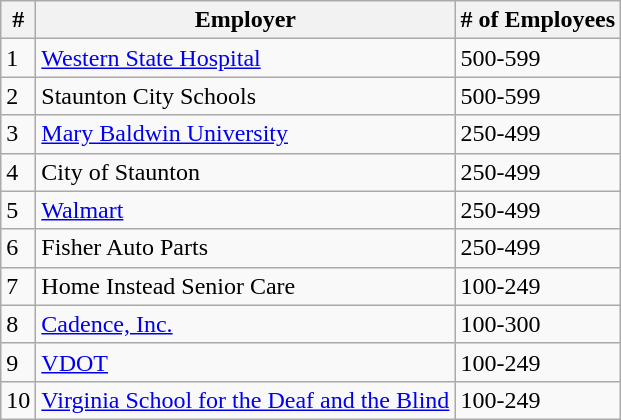<table class="wikitable">
<tr>
<th>#</th>
<th>Employer</th>
<th># of Employees</th>
</tr>
<tr>
<td>1</td>
<td><a href='#'>Western State Hospital</a></td>
<td>500-599</td>
</tr>
<tr>
<td>2</td>
<td>Staunton City Schools</td>
<td>500-599</td>
</tr>
<tr>
<td>3</td>
<td><a href='#'>Mary Baldwin University</a></td>
<td>250-499</td>
</tr>
<tr>
<td>4</td>
<td>City of Staunton</td>
<td>250-499</td>
</tr>
<tr>
<td>5</td>
<td><a href='#'>Walmart</a></td>
<td>250-499</td>
</tr>
<tr>
<td>6</td>
<td>Fisher Auto Parts</td>
<td>250-499</td>
</tr>
<tr>
<td>7</td>
<td>Home Instead Senior Care</td>
<td>100-249</td>
</tr>
<tr>
<td>8</td>
<td><a href='#'>Cadence, Inc.</a></td>
<td>100-300</td>
</tr>
<tr>
<td>9</td>
<td><a href='#'>VDOT</a></td>
<td>100-249</td>
</tr>
<tr>
<td>10</td>
<td><a href='#'>Virginia School for the Deaf and the Blind</a></td>
<td>100-249</td>
</tr>
</table>
